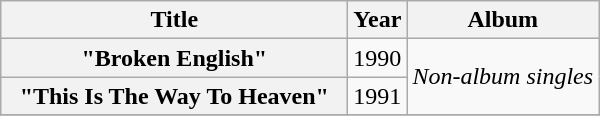<table class="wikitable plainrowheaders" style="text-align:center;">
<tr>
<th scope="col" rowspan="1" style="width:14em;">Title</th>
<th scope="col" rowspan="1">Year</th>
<th scope="col" rowspan="1">Album</th>
</tr>
<tr>
<th scope="row">"Broken English"</th>
<td>1990</td>
<td rowspan="2"><em>Non-album singles</em></td>
</tr>
<tr>
<th scope="row">"This Is The Way To Heaven"</th>
<td>1991</td>
</tr>
<tr>
</tr>
</table>
